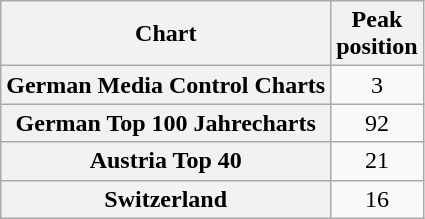<table class="wikitable sortable plainrowheaders" style="text-align:center">
<tr>
<th scope="col">Chart</th>
<th scope="col">Peak<br>position</th>
</tr>
<tr>
<th scope="row">German Media Control Charts</th>
<td>3</td>
</tr>
<tr>
<th scope="row">German Top 100 Jahrecharts</th>
<td>92</td>
</tr>
<tr>
<th scope="row">Austria Top 40</th>
<td>21</td>
</tr>
<tr>
<th scope="row">Switzerland</th>
<td>16</td>
</tr>
</table>
